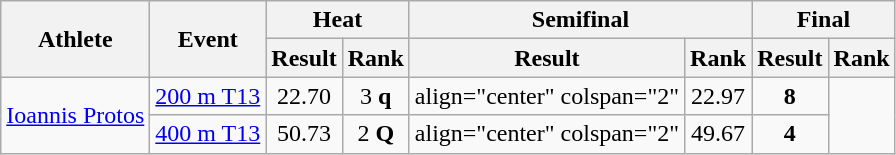<table class="wikitable">
<tr>
<th rowspan="2">Athlete</th>
<th rowspan="2">Event</th>
<th colspan="2">Heat</th>
<th colspan="2">Semifinal</th>
<th colspan="2">Final</th>
</tr>
<tr>
<th>Result</th>
<th>Rank</th>
<th>Result</th>
<th>Rank</th>
<th>Result</th>
<th>Rank</th>
</tr>
<tr>
<td rowspan=2><a href='#'>Ioannis Protos</a></td>
<td><a href='#'>200 m T13</a></td>
<td align="center">22.70</td>
<td align="center">3 <strong>q</strong></td>
<td>align="center" colspan="2" </td>
<td align="center">22.97</td>
<td align="center"><strong>8</strong></td>
</tr>
<tr>
<td><a href='#'>400 m T13</a></td>
<td align="center">50.73</td>
<td align="center">2 <strong>Q</strong></td>
<td>align="center" colspan="2" </td>
<td align="center">49.67</td>
<td align="center"><strong>4</strong></td>
</tr>
</table>
